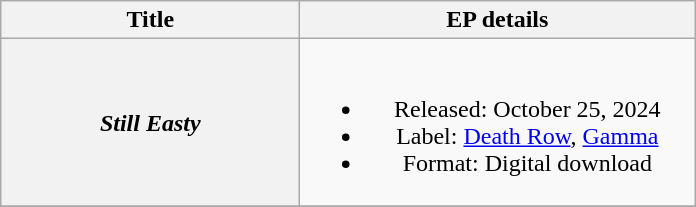<table class="wikitable plainrowheaders" style="text-align:center;">
<tr>
<th scope="col" rowspan="1" style="width:12em;">Title</th>
<th scope="col" rowspan="1" style="width:16em;">EP details</th>
</tr>
<tr>
<th scope="row"><em>Still Easty</em></th>
<td><br><ul><li>Released: October 25, 2024</li><li>Label: <a href='#'>Death Row</a>, <a href='#'>Gamma</a></li><li>Format: Digital download</li></ul></td>
</tr>
<tr>
</tr>
</table>
